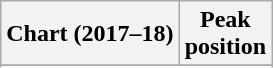<table class="wikitable sortable plainrowheaders" style="text-align:center">
<tr>
<th scope="col">Chart (2017–18)</th>
<th scope="col">Peak<br>position</th>
</tr>
<tr>
</tr>
<tr>
</tr>
<tr>
</tr>
<tr>
</tr>
<tr>
</tr>
</table>
